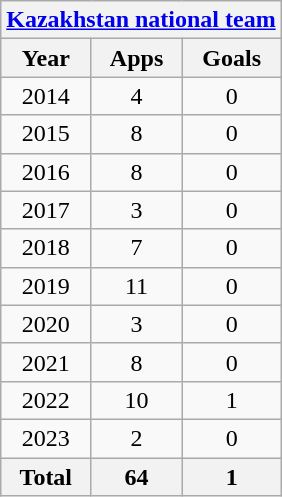<table class=wikitable style="text-align: center;">
<tr>
<th colspan=3><a href='#'>Kazakhstan national team</a></th>
</tr>
<tr>
<th>Year</th>
<th>Apps</th>
<th>Goals</th>
</tr>
<tr>
<td>2014</td>
<td>4</td>
<td>0</td>
</tr>
<tr>
<td>2015</td>
<td>8</td>
<td>0</td>
</tr>
<tr>
<td>2016</td>
<td>8</td>
<td>0</td>
</tr>
<tr>
<td>2017</td>
<td>3</td>
<td>0</td>
</tr>
<tr>
<td>2018</td>
<td>7</td>
<td>0</td>
</tr>
<tr>
<td>2019</td>
<td>11</td>
<td>0</td>
</tr>
<tr>
<td>2020</td>
<td>3</td>
<td>0</td>
</tr>
<tr>
<td>2021</td>
<td>8</td>
<td>0</td>
</tr>
<tr>
<td>2022</td>
<td>10</td>
<td>1</td>
</tr>
<tr>
<td>2023</td>
<td>2</td>
<td>0</td>
</tr>
<tr>
<th>Total</th>
<th>64</th>
<th>1</th>
</tr>
</table>
